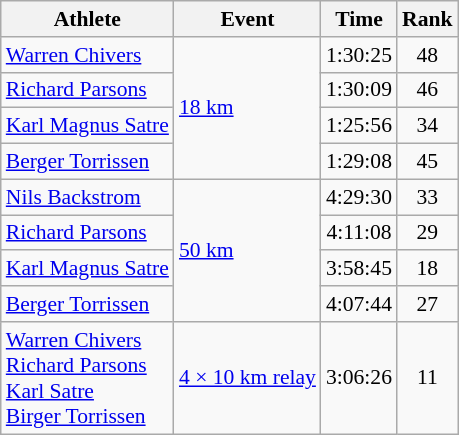<table class=wikitable style=font-size:90%;text-align:center>
<tr>
<th>Athlete</th>
<th>Event</th>
<th>Time</th>
<th>Rank</th>
</tr>
<tr>
<td align=left><a href='#'>Warren Chivers</a></td>
<td align=left rowspan=4><a href='#'>18 km</a></td>
<td>1:30:25</td>
<td>48</td>
</tr>
<tr>
<td align=left><a href='#'>Richard Parsons</a></td>
<td>1:30:09</td>
<td>46</td>
</tr>
<tr>
<td align=left><a href='#'>Karl Magnus Satre</a></td>
<td>1:25:56</td>
<td>34</td>
</tr>
<tr>
<td align=left><a href='#'>Berger Torrissen</a></td>
<td>1:29:08</td>
<td>45</td>
</tr>
<tr>
<td align=left><a href='#'>Nils Backstrom</a></td>
<td align=left rowspan=4><a href='#'>50 km</a></td>
<td>4:29:30</td>
<td>33</td>
</tr>
<tr>
<td align=left><a href='#'>Richard Parsons</a></td>
<td>4:11:08</td>
<td>29</td>
</tr>
<tr>
<td align=left><a href='#'>Karl Magnus Satre</a></td>
<td>3:58:45</td>
<td>18</td>
</tr>
<tr>
<td align=left><a href='#'>Berger Torrissen</a></td>
<td>4:07:44</td>
<td>27</td>
</tr>
<tr>
<td align=left><a href='#'>Warren Chivers</a><br><a href='#'>Richard Parsons</a><br><a href='#'>Karl Satre</a><br><a href='#'>Birger Torrissen</a></td>
<td align=left><a href='#'>4 × 10 km relay</a></td>
<td>3:06:26</td>
<td>11</td>
</tr>
</table>
